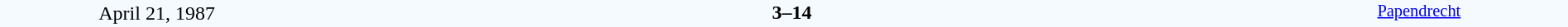<table style="width: 100%; background:#F5FAFF;" cellspacing="0">
<tr>
<td align=center rowspan=3 width=20%>April 21, 1987<br></td>
</tr>
<tr>
<td width=24% align=right></td>
<td align=center width=13%><strong>3–14</strong></td>
<td width=24%></td>
<td style=font-size:85% rowspan=3 valign=top align=center><a href='#'>Papendrecht</a></td>
</tr>
<tr style=font-size:85%>
<td align=right></td>
<td align=center></td>
<td></td>
</tr>
</table>
